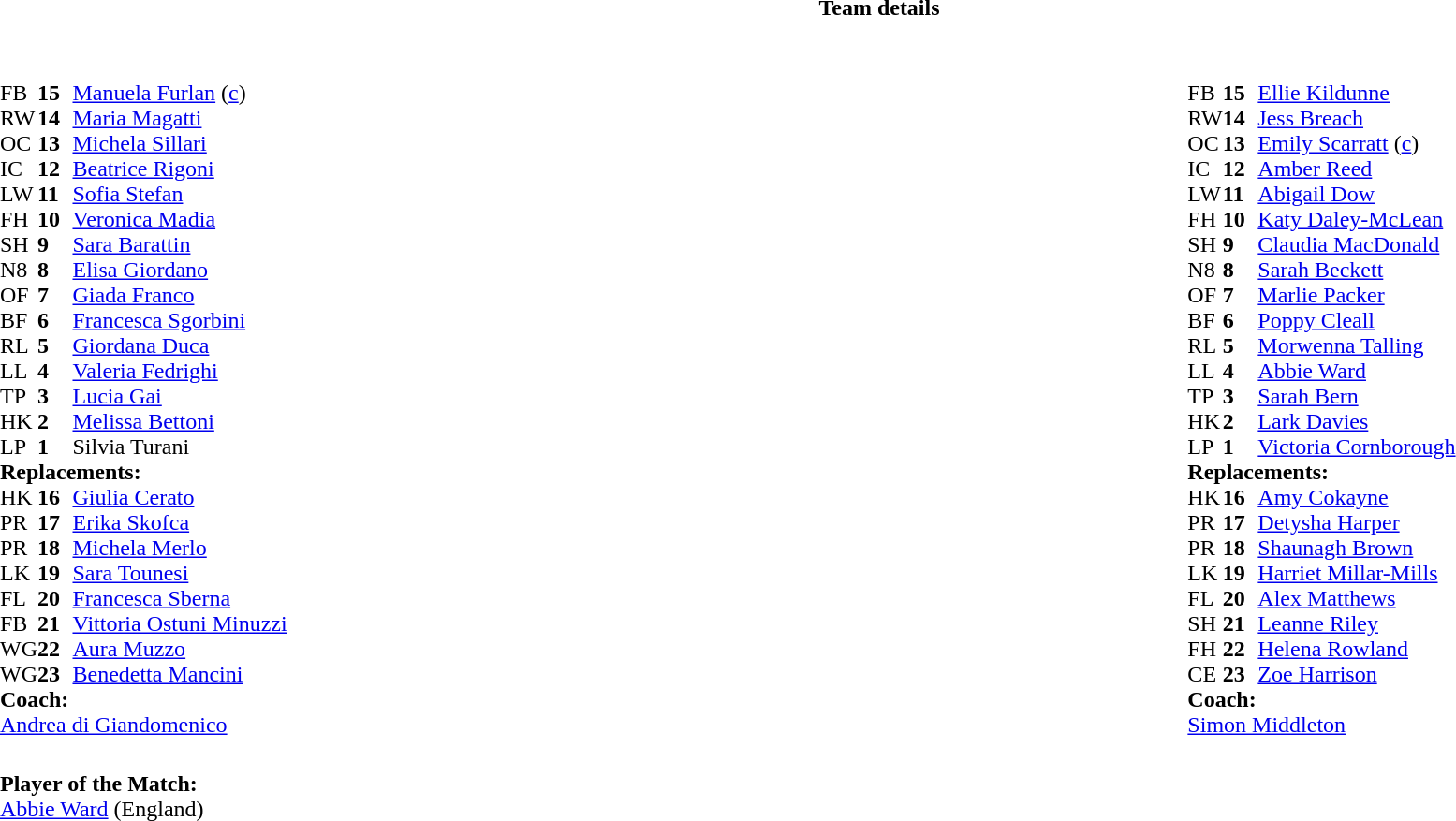<table border="0" style="width:100%" class="collapsible collapsed">
<tr>
<th>Team details</th>
</tr>
<tr>
<td><br><table style="width:100%">
<tr>
<td style="vertical-align:top;width:50%"><br><table cellspacing="0" cellpadding="0">
<tr>
<th width="25"></th>
<th width="25"></th>
</tr>
<tr>
<td style="vertical-align:top;width:0%"></td>
</tr>
<tr>
<td>FB</td>
<td><strong>15</strong></td>
<td><a href='#'>Manuela Furlan</a> (<a href='#'>c</a>)</td>
<td></td>
<td></td>
</tr>
<tr>
<td>RW</td>
<td><strong>14</strong></td>
<td><a href='#'>Maria Magatti</a></td>
</tr>
<tr>
<td>OC</td>
<td><strong>13</strong></td>
<td><a href='#'>Michela Sillari</a></td>
</tr>
<tr>
<td>IC</td>
<td><strong>12</strong></td>
<td><a href='#'>Beatrice Rigoni</a></td>
</tr>
<tr>
<td>LW</td>
<td><strong>11</strong></td>
<td><a href='#'>Sofia Stefan</a></td>
</tr>
<tr>
<td>FH</td>
<td><strong>10</strong></td>
<td><a href='#'>Veronica Madia</a></td>
<td></td>
<td></td>
</tr>
<tr>
<td>SH</td>
<td><strong>9</strong></td>
<td><a href='#'>Sara Barattin</a></td>
<td></td>
<td></td>
</tr>
<tr>
<td>N8</td>
<td><strong>8</strong></td>
<td><a href='#'>Elisa Giordano</a></td>
</tr>
<tr>
<td>OF</td>
<td><strong>7</strong></td>
<td><a href='#'>Giada Franco</a></td>
</tr>
<tr>
<td>BF</td>
<td><strong>6</strong></td>
<td><a href='#'>Francesca Sgorbini</a></td>
<td></td>
<td></td>
</tr>
<tr>
<td>RL</td>
<td><strong>5</strong></td>
<td><a href='#'>Giordana Duca</a></td>
<td></td>
<td></td>
</tr>
<tr>
<td>LL</td>
<td><strong>4</strong></td>
<td><a href='#'>Valeria Fedrighi</a></td>
<td></td>
<td colspan=2></td>
<td></td>
<td></td>
</tr>
<tr>
<td>TP</td>
<td><strong>3</strong></td>
<td><a href='#'>Lucia Gai</a></td>
</tr>
<tr>
<td>HK</td>
<td><strong>2</strong></td>
<td><a href='#'>Melissa Bettoni</a></td>
<td></td>
<td></td>
</tr>
<tr>
<td>LP</td>
<td><strong>1</strong></td>
<td>Silvia Turani</td>
<td></td>
<td></td>
</tr>
<tr>
<td colspan=3><strong>Replacements:</strong></td>
</tr>
<tr>
<td>HK</td>
<td><strong>16</strong></td>
<td><a href='#'>Giulia Cerato</a></td>
<td></td>
<td></td>
</tr>
<tr>
<td>PR</td>
<td><strong>17</strong></td>
<td><a href='#'>Erika Skofca</a></td>
<td></td>
<td></td>
</tr>
<tr>
<td>PR</td>
<td><strong>18</strong></td>
<td><a href='#'>Michela Merlo</a></td>
<td></td>
<td></td>
</tr>
<tr>
<td>LK</td>
<td><strong>19</strong></td>
<td><a href='#'>Sara Tounesi</a></td>
<td></td>
<td></td>
<td></td>
<td></td>
<td></td>
</tr>
<tr>
<td>FL</td>
<td><strong>20</strong></td>
<td><a href='#'>Francesca Sberna</a></td>
<td></td>
<td></td>
</tr>
<tr>
<td>FB</td>
<td><strong>21</strong></td>
<td><a href='#'>Vittoria Ostuni Minuzzi</a></td>
<td></td>
<td></td>
</tr>
<tr>
<td>WG</td>
<td><strong>22</strong></td>
<td><a href='#'>Aura Muzzo</a></td>
<td></td>
<td></td>
</tr>
<tr>
<td>WG</td>
<td><strong>23</strong></td>
<td><a href='#'>Benedetta Mancini</a></td>
<td></td>
<td></td>
</tr>
<tr>
<td colspan=3><strong>Coach:</strong></td>
</tr>
<tr>
<td colspan="4"><a href='#'>Andrea di Giandomenico</a></td>
</tr>
</table>
</td>
<td style="vertical-align:top"></td>
<td style="vertical-align:top; width:50%"><br><table cellspacing="0" cellpadding="0" style="margin:auto">
<tr>
<th width="25"></th>
<th width="25"></th>
</tr>
<tr>
<td>FB</td>
<td><strong>15</strong></td>
<td><a href='#'>Ellie Kildunne</a></td>
</tr>
<tr>
<td>RW</td>
<td><strong>14</strong></td>
<td><a href='#'>Jess Breach</a></td>
</tr>
<tr>
<td>OC</td>
<td><strong>13</strong></td>
<td><a href='#'>Emily Scarratt</a> (<a href='#'>c</a>)</td>
<td></td>
<td></td>
</tr>
<tr>
<td>IC</td>
<td><strong>12</strong></td>
<td><a href='#'>Amber Reed</a></td>
</tr>
<tr>
<td>LW</td>
<td><strong>11</strong></td>
<td><a href='#'>Abigail Dow</a></td>
</tr>
<tr>
<td>FH</td>
<td><strong>10</strong></td>
<td><a href='#'>Katy Daley-McLean</a></td>
<td></td>
<td></td>
</tr>
<tr>
<td>SH</td>
<td><strong>9</strong></td>
<td><a href='#'>Claudia MacDonald</a></td>
<td></td>
<td></td>
</tr>
<tr>
<td>N8</td>
<td><strong>8</strong></td>
<td><a href='#'>Sarah Beckett</a></td>
</tr>
<tr>
<td>OF</td>
<td><strong>7</strong></td>
<td><a href='#'>Marlie Packer</a></td>
<td></td>
<td colspan=2></td>
</tr>
<tr>
<td>BF</td>
<td><strong>6</strong></td>
<td><a href='#'>Poppy Cleall</a></td>
<td></td>
<td></td>
<td></td>
<td></td>
<td></td>
</tr>
<tr>
<td>RL</td>
<td><strong>5</strong></td>
<td><a href='#'>Morwenna Talling</a></td>
<td></td>
<td></td>
</tr>
<tr>
<td>LL</td>
<td><strong>4</strong></td>
<td><a href='#'>Abbie Ward</a></td>
</tr>
<tr>
<td>TP</td>
<td><strong>3</strong></td>
<td><a href='#'>Sarah Bern</a></td>
<td></td>
<td></td>
</tr>
<tr>
<td>HK</td>
<td><strong>2</strong></td>
<td><a href='#'>Lark Davies</a></td>
<td></td>
<td></td>
</tr>
<tr>
<td>LP</td>
<td><strong>1</strong></td>
<td><a href='#'>Victoria Cornborough</a></td>
<td></td>
<td></td>
</tr>
<tr>
<td colspan=3><strong>Replacements:</strong></td>
</tr>
<tr>
<td>HK</td>
<td><strong>16</strong></td>
<td><a href='#'>Amy Cokayne</a></td>
<td></td>
<td></td>
</tr>
<tr>
<td>PR</td>
<td><strong>17</strong></td>
<td><a href='#'>Detysha Harper</a></td>
<td></td>
<td></td>
</tr>
<tr>
<td>PR</td>
<td><strong>18</strong></td>
<td><a href='#'>Shaunagh Brown</a></td>
<td></td>
<td></td>
</tr>
<tr>
<td>LK</td>
<td><strong>19</strong></td>
<td><a href='#'>Harriet Millar-Mills</a></td>
<td></td>
<td></td>
</tr>
<tr>
<td>FL</td>
<td><strong>20</strong></td>
<td><a href='#'>Alex Matthews</a></td>
<td></td>
<td></td>
<td></td>
<td></td>
<td></td>
</tr>
<tr>
<td>SH</td>
<td><strong>21</strong></td>
<td><a href='#'>Leanne Riley</a></td>
<td></td>
<td></td>
</tr>
<tr>
<td>FH</td>
<td><strong>22</strong></td>
<td><a href='#'>Helena Rowland</a></td>
<td></td>
<td></td>
</tr>
<tr>
<td>CE</td>
<td><strong>23</strong></td>
<td><a href='#'>Zoe Harrison</a></td>
<td></td>
<td></td>
</tr>
<tr>
<td colspan=3><strong>Coach:</strong></td>
</tr>
<tr>
<td colspan="4"><a href='#'>Simon Middleton</a></td>
</tr>
</table>
</td>
</tr>
</table>
<table style="width:100%">
<tr>
<td><br><strong>Player of the Match:</strong>
<br><a href='#'>Abbie Ward</a> (England)</td>
</tr>
</table>
</td>
</tr>
</table>
